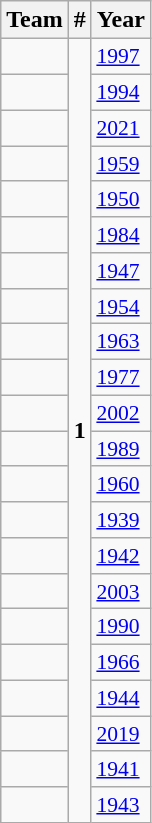<table class="wikitable" style="text-align:center;">
<tr>
<th>Team</th>
<th>#</th>
<th class="unsortable">Year</th>
</tr>
<tr>
<td style=><strong><a href='#'></a></strong></td>
<td rowspan=22><strong>1</strong></td>
<td style="font-size:90%;" align=left><a href='#'>1997</a></td>
</tr>
<tr>
<td style=><strong><a href='#'></a></strong></td>
<td style="font-size:90%;" align=left><a href='#'>1994</a></td>
</tr>
<tr>
<td style=><strong></strong></td>
<td style="font-size:90%;" align=left><a href='#'>2021</a></td>
</tr>
<tr>
<td style=><strong></strong></td>
<td style="font-size:90%;" align=left><a href='#'>1959</a></td>
</tr>
<tr>
<td style=><strong><a href='#'></a></strong></td>
<td style="font-size:90%;" align=left><a href='#'>1950</a></td>
</tr>
<tr>
<td style=><strong></strong></td>
<td style="font-size:90%;" align=left><a href='#'>1984</a></td>
</tr>
<tr>
<td style=><strong><a href='#'></a></strong></td>
<td style="font-size:90%;" align=left><a href='#'>1947</a></td>
</tr>
<tr>
<td style=><strong></strong></td>
<td style="font-size:90%;" align=left><a href='#'>1954</a></td>
</tr>
<tr>
<td style=><strong></strong></td>
<td style="font-size:90%;" align=left><a href='#'>1963</a></td>
</tr>
<tr>
<td style=><strong></strong></td>
<td style="font-size:90%;" align=left><a href='#'>1977</a></td>
</tr>
<tr>
<td style=><strong><a href='#'></a></strong></td>
<td style="font-size:90%;" align=left><a href='#'>2002</a></td>
</tr>
<tr>
<td style=><strong></strong></td>
<td style="font-size:90%;" align=left><a href='#'>1989</a></td>
</tr>
<tr>
<td style=><strong><a href='#'></a></strong></td>
<td style="font-size:90%;" align=left><a href='#'>1960</a></td>
</tr>
<tr>
<td style=><strong></strong></td>
<td style="font-size:90%;" align=left><a href='#'>1939</a></td>
</tr>
<tr>
<td style=><strong><a href='#'></a></strong></td>
<td style="font-size:90%;" align=left><a href='#'>1942</a></td>
</tr>
<tr>
<td style=><strong></strong></td>
<td style="font-size:90%;" align=left><a href='#'>2003</a></td>
</tr>
<tr>
<td style=><strong><a href='#'></a></strong></td>
<td style="font-size:90%;" align=left><a href='#'>1990</a></td>
</tr>
<tr>
<td style=><strong></strong></td>
<td style="font-size:90%;" align=left><a href='#'>1966</a></td>
</tr>
<tr>
<td style=><strong><a href='#'></a></strong></td>
<td style="font-size:90%;" align=left><a href='#'>1944</a></td>
</tr>
<tr>
<td style=><strong><a href='#'></a></strong></td>
<td style="font-size:90%;" align=left><a href='#'>2019</a></td>
</tr>
<tr>
<td style=><strong><a href='#'></a></strong></td>
<td style="font-size:90%;" align=left><a href='#'>1941</a></td>
</tr>
<tr>
<td style=><strong></strong></td>
<td style="font-size:90%;" align=left><a href='#'>1943</a></td>
</tr>
</table>
